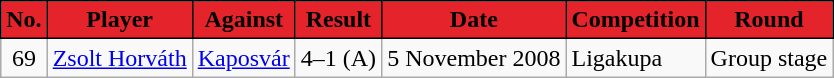<table class="wikitable plainrowheaders sortable">
<tr>
<th style="background-color:#E5232B;color:black;border:1px solid black">No.</th>
<th style="background-color:#E5232B;color:black;border:1px solid black">Player</th>
<th style="background-color:#E5232B;color:black;border:1px solid black">Against</th>
<th style="background-color:#E5232B;color:black;border:1px solid black">Result</th>
<th style="background-color:#E5232B;color:black;border:1px solid black">Date</th>
<th style="background-color:#E5232B;color:black;border:1px solid black">Competition</th>
<th style="background-color:#E5232B;color:black;border:1px solid black">Round</th>
</tr>
<tr>
<td style="text-align:center;">69</td>
<td style="text-align:left;"> <a href='#'>Zsolt Horváth</a></td>
<td style="text-align:left;"><a href='#'>Kaposvár</a></td>
<td style="text-align:center;">4–1 (A)</td>
<td style="text-align:left;">5 November 2008</td>
<td style="text-align:left;">Ligakupa</td>
<td style="text-align:center;">Group stage</td>
</tr>
</table>
